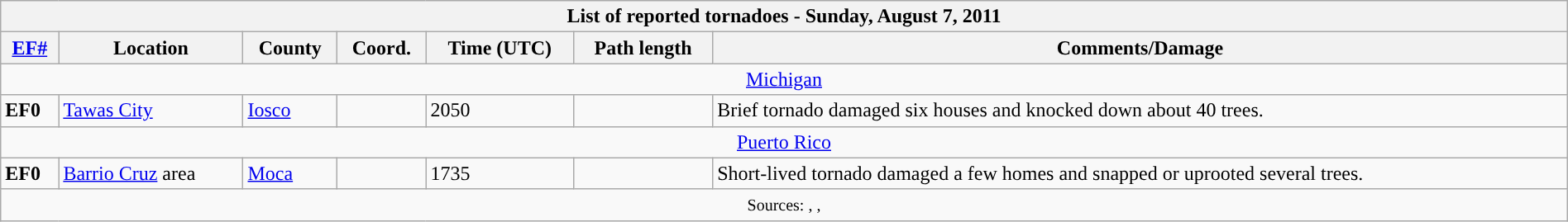<table class="wikitable collapsible" width="100%">
<tr>
<th colspan="7">List of reported tornadoes - Sunday, August 7, 2011</th>
</tr>
<tr>
<th><a href='#'>EF#</a></th>
<th>Location</th>
<th>County</th>
<th>Coord.</th>
<th>Time (UTC)</th>
<th>Path length</th>
<th>Comments/Damage</th>
</tr>
<tr>
<td colspan="7" align=center><a href='#'>Michigan</a></td>
</tr>
<tr>
<td><strong>EF0</strong></td>
<td><a href='#'>Tawas City</a></td>
<td><a href='#'>Iosco</a></td>
<td></td>
<td>2050</td>
<td></td>
<td>Brief tornado damaged six houses and knocked down about 40 trees.</td>
</tr>
<tr>
<td colspan="7" align=center><a href='#'>Puerto Rico</a></td>
</tr>
<tr>
<td><strong>EF0</strong></td>
<td><a href='#'>Barrio Cruz</a> area</td>
<td><a href='#'>Moca</a></td>
<td></td>
<td>1735</td>
<td></td>
<td>Short-lived tornado damaged a few homes and snapped or uprooted several trees.</td>
</tr>
<tr>
<td colspan="7" align=center><small>Sources: , , </small></td>
</tr>
</table>
